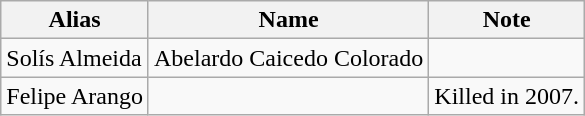<table class="wikitable">
<tr>
<th>Alias</th>
<th>Name</th>
<th>Note</th>
</tr>
<tr>
<td>Solís Almeida</td>
<td>Abelardo Caicedo Colorado</td>
<td></td>
</tr>
<tr>
<td>Felipe Arango</td>
<td></td>
<td>Killed in 2007.</td>
</tr>
</table>
